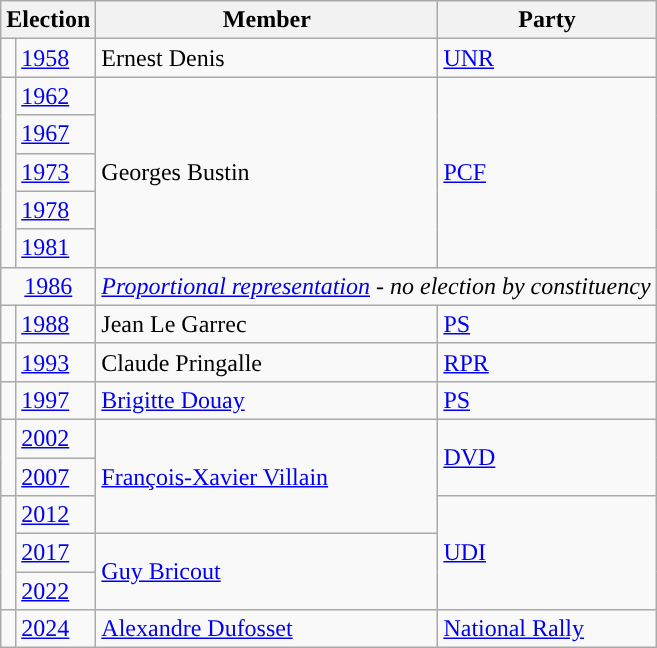<table class="wikitable">
<tr>
<th colspan="2">Election</th>
<th>Member</th>
<th>Party</th>
</tr>
<tr>
<td style="color:inherit;background-color: "></td>
<td><a href='#'>1958</a></td>
<td>Ernest Denis</td>
<td><a href='#'>UNR</a></td>
</tr>
<tr>
<td rowspan="5" style="background-color: "></td>
<td><a href='#'>1962</a></td>
<td rowspan="5">Georges Bustin</td>
<td rowspan="5"><a href='#'>PCF</a></td>
</tr>
<tr>
<td><a href='#'>1967</a></td>
</tr>
<tr>
<td><a href='#'>1973</a></td>
</tr>
<tr>
<td><a href='#'>1978</a></td>
</tr>
<tr>
<td><a href='#'>1981</a></td>
</tr>
<tr>
<td colspan="2" align="center"><a href='#'>1986</a></td>
<td colspan="2"><em><a href='#'>Proportional representation</a> - no election by constituency</em></td>
</tr>
<tr>
<td style="color:inherit;background-color: "></td>
<td><a href='#'>1988</a></td>
<td>Jean Le Garrec</td>
<td><a href='#'>PS</a></td>
</tr>
<tr>
<td style="color:inherit;background-color: "></td>
<td><a href='#'>1993</a></td>
<td>Claude Pringalle</td>
<td><a href='#'>RPR</a></td>
</tr>
<tr>
<td style="color:inherit;background-color: "></td>
<td><a href='#'>1997</a></td>
<td><a href='#'>Brigitte Douay</a></td>
<td><a href='#'>PS</a></td>
</tr>
<tr>
<td rowspan="2" style="background-color: "></td>
<td><a href='#'>2002</a></td>
<td rowspan="3"><a href='#'>François-Xavier Villain</a></td>
<td rowspan="2"><a href='#'>DVD</a></td>
</tr>
<tr>
<td><a href='#'>2007</a></td>
</tr>
<tr>
<td rowspan="3" style="background-color: "></td>
<td><a href='#'>2012</a></td>
<td rowspan="3"><a href='#'>UDI</a></td>
</tr>
<tr>
<td><a href='#'>2017</a></td>
<td rowspan="2"><a href='#'>Guy Bricout</a></td>
</tr>
<tr>
<td><a href='#'>2022</a></td>
</tr>
<tr>
<td style="background-color: "></td>
<td><a href='#'>2024</a></td>
<td><a href='#'>Alexandre Dufosset</a></td>
<td><a href='#'>National Rally</a></td>
</tr>
</table>
